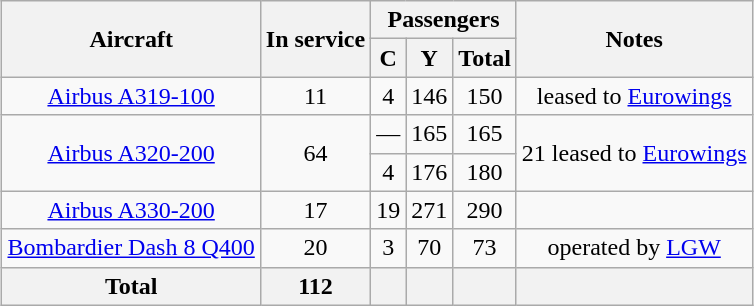<table class="wikitable" style="border-collapse:collapse;text-align:center;margin:auto;">
<tr>
<th rowspan="2">Aircraft</th>
<th rowspan="2">In service</th>
<th colspan="3">Passengers</th>
<th rowspan="2">Notes</th>
</tr>
<tr>
<th><abbr>C</abbr></th>
<th><abbr>Y</abbr></th>
<th>Total</th>
</tr>
<tr>
<td><a href='#'>Airbus A319-100</a></td>
<td>11</td>
<td>4</td>
<td>146</td>
<td>150</td>
<td>leased to <a href='#'>Eurowings</a></td>
</tr>
<tr>
<td rowspan="2"><a href='#'>Airbus A320-200</a></td>
<td rowspan="2">64</td>
<td>—</td>
<td>165</td>
<td>165</td>
<td rowspan="2">21 leased to <a href='#'>Eurowings</a></td>
</tr>
<tr>
<td>4</td>
<td>176</td>
<td>180</td>
</tr>
<tr>
<td><a href='#'>Airbus A330-200</a></td>
<td>17</td>
<td>19</td>
<td>271</td>
<td>290</td>
<td></td>
</tr>
<tr>
<td><a href='#'>Bombardier Dash 8 Q400</a></td>
<td>20</td>
<td>3</td>
<td>70</td>
<td>73</td>
<td>operated by <a href='#'>LGW</a></td>
</tr>
<tr>
<th>Total</th>
<th>112</th>
<th></th>
<th></th>
<th></th>
<th></th>
</tr>
</table>
